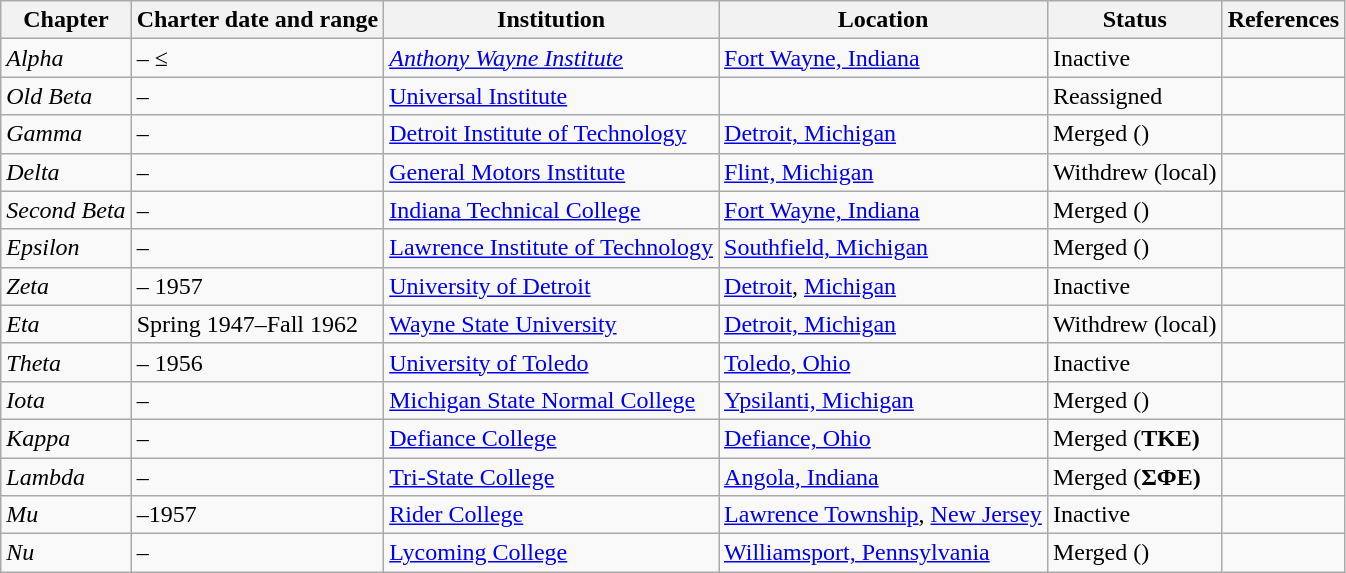<table class="wikitable sortable">
<tr>
<th>Chapter</th>
<th>Charter date and range</th>
<th>Institution</th>
<th>Location</th>
<th>Status</th>
<th>References</th>
</tr>
<tr>
<td><em>Alpha</em></td>
<td> – ≤</td>
<td><em><a href='#'>Anthony Wayne Institute</a></em></td>
<td><a href='#'>Fort Wayne, Indiana</a></td>
<td>Inactive</td>
<td></td>
</tr>
<tr>
<td><em>Old Beta</em></td>
<td> – </td>
<td><a href='#'>Universal Institute</a></td>
<td></td>
<td>Reassigned</td>
<td></td>
</tr>
<tr>
<td><em>Gamma</em></td>
<td> – </td>
<td><a href='#'>Detroit Institute of Technology</a></td>
<td><a href='#'>Detroit, Michigan</a></td>
<td>Merged (<strong></strong>)</td>
<td></td>
</tr>
<tr>
<td><em>Delta</em></td>
<td> – </td>
<td><a href='#'>General Motors Institute</a></td>
<td><a href='#'>Flint, Michigan</a></td>
<td>Withdrew (local)</td>
<td></td>
</tr>
<tr>
<td><em>Second Beta</em></td>
<td> – </td>
<td><a href='#'>Indiana Technical College</a></td>
<td><a href='#'>Fort Wayne, Indiana</a></td>
<td>Merged (<strong></strong>)</td>
<td></td>
</tr>
<tr>
<td><em>Epsilon</em></td>
<td> – </td>
<td><a href='#'>Lawrence Institute of Technology</a></td>
<td><a href='#'>Southfield, Michigan</a></td>
<td>Merged (<strong></strong>)</td>
<td></td>
</tr>
<tr>
<td><em>Zeta</em></td>
<td> – 1957</td>
<td><a href='#'>University of Detroit</a></td>
<td><a href='#'>Detroit</a>, <a href='#'>Michigan</a></td>
<td>Inactive</td>
<td></td>
</tr>
<tr>
<td><em>Eta</em></td>
<td> Spring 1947–Fall 1962</td>
<td><a href='#'>Wayne State University</a></td>
<td><a href='#'>Detroit, Michigan</a></td>
<td>Withdrew (local)</td>
<td></td>
</tr>
<tr>
<td><em>Theta</em></td>
<td> – 1956</td>
<td><a href='#'>University of Toledo</a></td>
<td><a href='#'>Toledo, Ohio</a></td>
<td>Inactive</td>
<td></td>
</tr>
<tr>
<td><em>Iota</em></td>
<td> – </td>
<td><a href='#'>Michigan State Normal College</a></td>
<td><a href='#'>Ypsilanti, Michigan</a></td>
<td>Merged (<strong></strong>)</td>
<td></td>
</tr>
<tr>
<td><em>Kappa</em></td>
<td> – </td>
<td><a href='#'>Defiance College</a></td>
<td><a href='#'>Defiance, Ohio</a></td>
<td>Merged (<strong>ΤΚΕ)</strong></td>
<td></td>
</tr>
<tr>
<td><em>Lambda</em></td>
<td> – </td>
<td><a href='#'>Tri-State College</a></td>
<td><a href='#'>Angola, Indiana</a></td>
<td>Merged (<strong>ΣΦΕ)</strong></td>
<td></td>
</tr>
<tr>
<td><em>Mu</em></td>
<td>–1957</td>
<td><a href='#'>Rider College</a></td>
<td><a href='#'>Lawrence Township</a>, <a href='#'>New Jersey</a></td>
<td>Inactive</td>
<td></td>
</tr>
<tr>
<td><em>Nu</em></td>
<td> – </td>
<td><a href='#'>Lycoming College</a></td>
<td><a href='#'>Williamsport, Pennsylvania</a></td>
<td>Merged (<strong></strong>)</td>
<td></td>
</tr>
</table>
